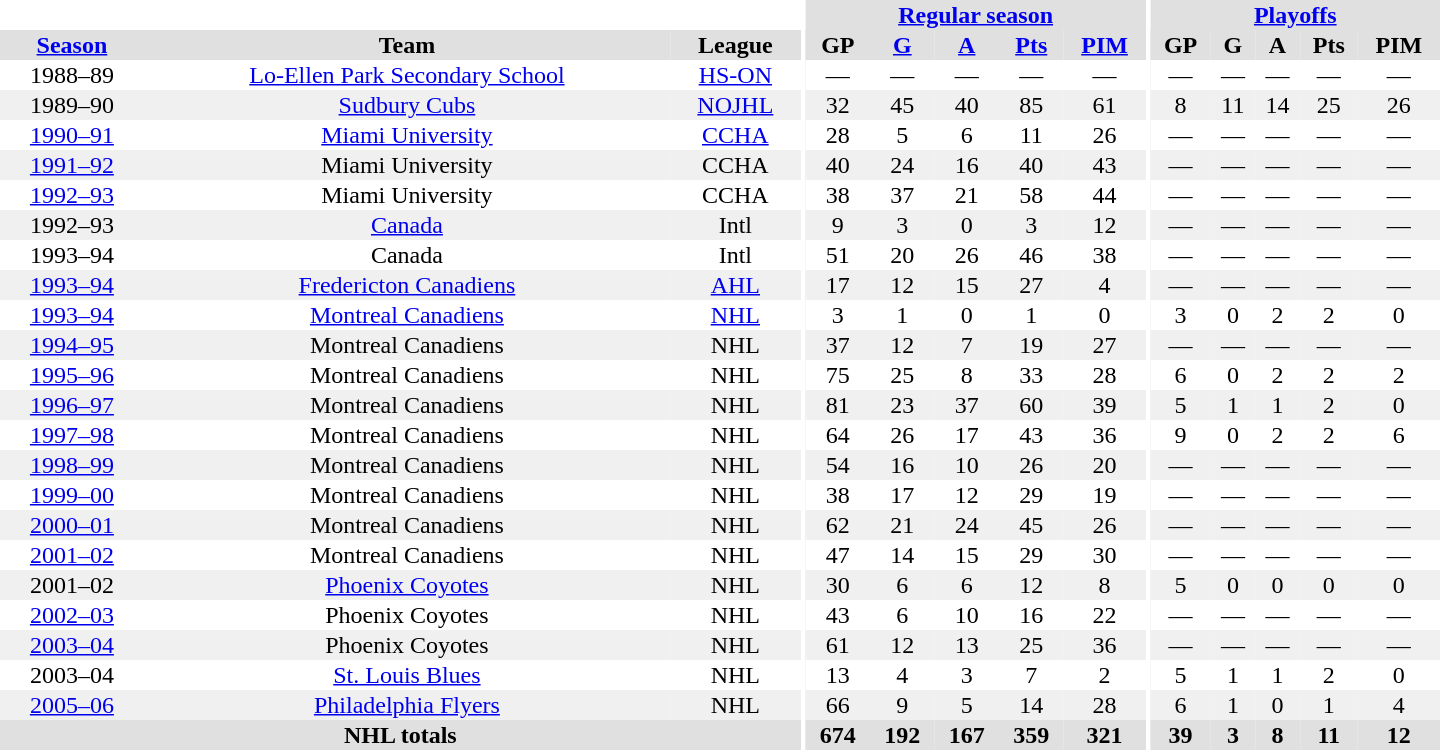<table border="0" cellpadding="1" cellspacing="0" style="text-align:center; width:60em">
<tr bgcolor="#e0e0e0">
<th colspan="3" bgcolor="#ffffff"></th>
<th rowspan="100" bgcolor="#ffffff"></th>
<th colspan="5"><a href='#'>Regular season</a></th>
<th rowspan="100" bgcolor="#ffffff"></th>
<th colspan="5"><a href='#'>Playoffs</a></th>
</tr>
<tr bgcolor="#e0e0e0">
<th><a href='#'>Season</a></th>
<th>Team</th>
<th>League</th>
<th>GP</th>
<th><a href='#'>G</a></th>
<th><a href='#'>A</a></th>
<th><a href='#'>Pts</a></th>
<th><a href='#'>PIM</a></th>
<th>GP</th>
<th>G</th>
<th>A</th>
<th>Pts</th>
<th>PIM</th>
</tr>
<tr>
<td>1988–89</td>
<td><a href='#'>Lo-Ellen Park Secondary School</a></td>
<td><a href='#'>HS-ON</a></td>
<td>—</td>
<td>—</td>
<td>—</td>
<td>—</td>
<td>—</td>
<td>—</td>
<td>—</td>
<td>—</td>
<td>—</td>
<td>—</td>
</tr>
<tr bgcolor="#f0f0f0">
<td>1989–90</td>
<td><a href='#'>Sudbury Cubs</a></td>
<td><a href='#'>NOJHL</a></td>
<td>32</td>
<td>45</td>
<td>40</td>
<td>85</td>
<td>61</td>
<td>8</td>
<td>11</td>
<td>14</td>
<td>25</td>
<td>26</td>
</tr>
<tr>
<td><a href='#'>1990–91</a></td>
<td><a href='#'>Miami University</a></td>
<td><a href='#'>CCHA</a></td>
<td>28</td>
<td>5</td>
<td>6</td>
<td>11</td>
<td>26</td>
<td>—</td>
<td>—</td>
<td>—</td>
<td>—</td>
<td>—</td>
</tr>
<tr bgcolor="#f0f0f0">
<td><a href='#'>1991–92</a></td>
<td>Miami University</td>
<td>CCHA</td>
<td>40</td>
<td>24</td>
<td>16</td>
<td>40</td>
<td>43</td>
<td>—</td>
<td>—</td>
<td>—</td>
<td>—</td>
<td>—</td>
</tr>
<tr>
<td><a href='#'>1992–93</a></td>
<td>Miami University</td>
<td>CCHA</td>
<td>38</td>
<td>37</td>
<td>21</td>
<td>58</td>
<td>44</td>
<td>—</td>
<td>—</td>
<td>—</td>
<td>—</td>
<td>—</td>
</tr>
<tr bgcolor="#f0f0f0">
<td>1992–93</td>
<td><a href='#'>Canada</a></td>
<td>Intl</td>
<td>9</td>
<td>3</td>
<td>0</td>
<td>3</td>
<td>12</td>
<td>—</td>
<td>—</td>
<td>—</td>
<td>—</td>
<td>—</td>
</tr>
<tr>
<td>1993–94</td>
<td>Canada</td>
<td>Intl</td>
<td>51</td>
<td>20</td>
<td>26</td>
<td>46</td>
<td>38</td>
<td>—</td>
<td>—</td>
<td>—</td>
<td>—</td>
<td>—</td>
</tr>
<tr bgcolor="#f0f0f0">
<td><a href='#'>1993–94</a></td>
<td><a href='#'>Fredericton Canadiens</a></td>
<td><a href='#'>AHL</a></td>
<td>17</td>
<td>12</td>
<td>15</td>
<td>27</td>
<td>4</td>
<td>—</td>
<td>—</td>
<td>—</td>
<td>—</td>
<td>—</td>
</tr>
<tr>
<td><a href='#'>1993–94</a></td>
<td><a href='#'>Montreal Canadiens</a></td>
<td><a href='#'>NHL</a></td>
<td>3</td>
<td>1</td>
<td>0</td>
<td>1</td>
<td>0</td>
<td>3</td>
<td>0</td>
<td>2</td>
<td>2</td>
<td>0</td>
</tr>
<tr bgcolor="#f0f0f0">
<td><a href='#'>1994–95</a></td>
<td>Montreal Canadiens</td>
<td>NHL</td>
<td>37</td>
<td>12</td>
<td>7</td>
<td>19</td>
<td>27</td>
<td>—</td>
<td>—</td>
<td>—</td>
<td>—</td>
<td>—</td>
</tr>
<tr>
<td><a href='#'>1995–96</a></td>
<td>Montreal Canadiens</td>
<td>NHL</td>
<td>75</td>
<td>25</td>
<td>8</td>
<td>33</td>
<td>28</td>
<td>6</td>
<td>0</td>
<td>2</td>
<td>2</td>
<td>2</td>
</tr>
<tr bgcolor="#f0f0f0">
<td><a href='#'>1996–97</a></td>
<td>Montreal Canadiens</td>
<td>NHL</td>
<td>81</td>
<td>23</td>
<td>37</td>
<td>60</td>
<td>39</td>
<td>5</td>
<td>1</td>
<td>1</td>
<td>2</td>
<td>0</td>
</tr>
<tr>
<td><a href='#'>1997–98</a></td>
<td>Montreal Canadiens</td>
<td>NHL</td>
<td>64</td>
<td>26</td>
<td>17</td>
<td>43</td>
<td>36</td>
<td>9</td>
<td>0</td>
<td>2</td>
<td>2</td>
<td>6</td>
</tr>
<tr bgcolor="#f0f0f0">
<td><a href='#'>1998–99</a></td>
<td>Montreal Canadiens</td>
<td>NHL</td>
<td>54</td>
<td>16</td>
<td>10</td>
<td>26</td>
<td>20</td>
<td>—</td>
<td>—</td>
<td>—</td>
<td>—</td>
<td>—</td>
</tr>
<tr>
<td><a href='#'>1999–00</a></td>
<td>Montreal Canadiens</td>
<td>NHL</td>
<td>38</td>
<td>17</td>
<td>12</td>
<td>29</td>
<td>19</td>
<td>—</td>
<td>—</td>
<td>—</td>
<td>—</td>
<td>—</td>
</tr>
<tr bgcolor="#f0f0f0">
<td><a href='#'>2000–01</a></td>
<td>Montreal Canadiens</td>
<td>NHL</td>
<td>62</td>
<td>21</td>
<td>24</td>
<td>45</td>
<td>26</td>
<td>—</td>
<td>—</td>
<td>—</td>
<td>—</td>
<td>—</td>
</tr>
<tr>
<td><a href='#'>2001–02</a></td>
<td>Montreal Canadiens</td>
<td>NHL</td>
<td>47</td>
<td>14</td>
<td>15</td>
<td>29</td>
<td>30</td>
<td>—</td>
<td>—</td>
<td>—</td>
<td>—</td>
<td>—</td>
</tr>
<tr bgcolor="#f0f0f0">
<td>2001–02</td>
<td><a href='#'>Phoenix Coyotes</a></td>
<td>NHL</td>
<td>30</td>
<td>6</td>
<td>6</td>
<td>12</td>
<td>8</td>
<td>5</td>
<td>0</td>
<td>0</td>
<td>0</td>
<td>0</td>
</tr>
<tr>
<td><a href='#'>2002–03</a></td>
<td>Phoenix Coyotes</td>
<td>NHL</td>
<td>43</td>
<td>6</td>
<td>10</td>
<td>16</td>
<td>22</td>
<td>—</td>
<td>—</td>
<td>—</td>
<td>—</td>
<td>—</td>
</tr>
<tr bgcolor="#f0f0f0">
<td><a href='#'>2003–04</a></td>
<td>Phoenix Coyotes</td>
<td>NHL</td>
<td>61</td>
<td>12</td>
<td>13</td>
<td>25</td>
<td>36</td>
<td>—</td>
<td>—</td>
<td>—</td>
<td>—</td>
<td>—</td>
</tr>
<tr>
<td>2003–04</td>
<td><a href='#'>St. Louis Blues</a></td>
<td>NHL</td>
<td>13</td>
<td>4</td>
<td>3</td>
<td>7</td>
<td>2</td>
<td>5</td>
<td>1</td>
<td>1</td>
<td>2</td>
<td>0</td>
</tr>
<tr bgcolor="#f0f0f0">
<td><a href='#'>2005–06</a></td>
<td><a href='#'>Philadelphia Flyers</a></td>
<td>NHL</td>
<td>66</td>
<td>9</td>
<td>5</td>
<td>14</td>
<td>28</td>
<td>6</td>
<td>1</td>
<td>0</td>
<td>1</td>
<td>4</td>
</tr>
<tr bgcolor="#e0e0e0">
<th colspan="3">NHL totals</th>
<th>674</th>
<th>192</th>
<th>167</th>
<th>359</th>
<th>321</th>
<th>39</th>
<th>3</th>
<th>8</th>
<th>11</th>
<th>12</th>
</tr>
</table>
